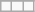<table class="wikitable">
<tr>
</tr>
<tr>
<td></td>
<td></td>
<td></td>
</tr>
</table>
